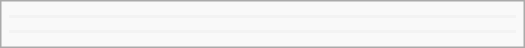<table class="infobox" width=350>
<tr>
<td></td>
</tr>
<tr style="background-color:#f3f3f3">
<td></td>
</tr>
<tr>
<td></td>
</tr>
<tr>
</tr>
<tr style="background-color:#f3f3f3">
<td></td>
</tr>
<tr>
<td></td>
</tr>
</table>
